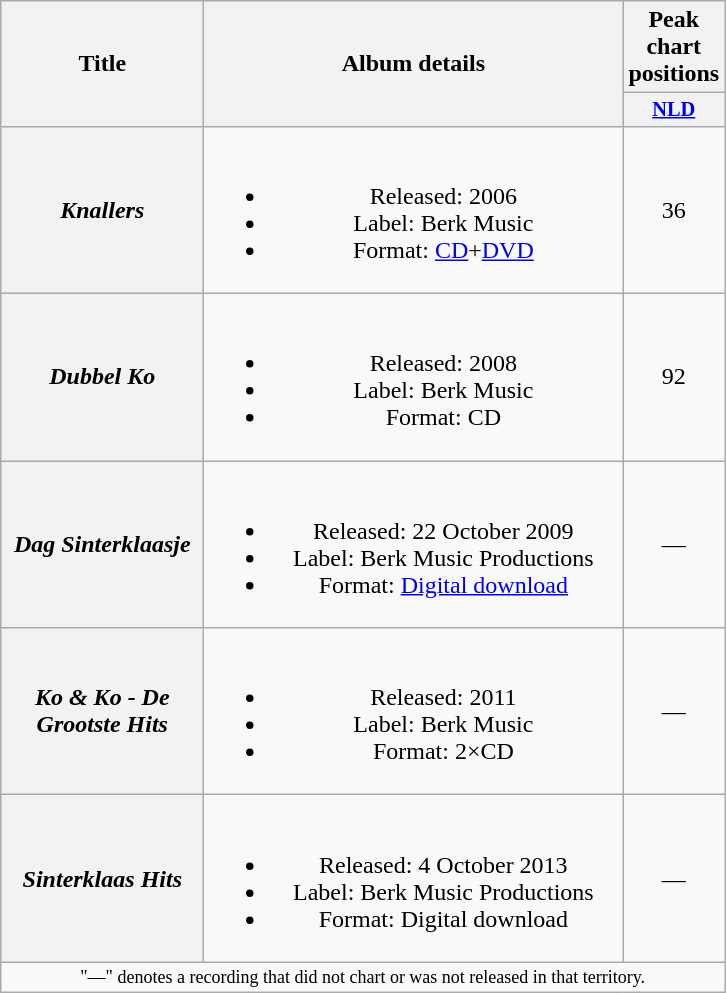<table class="wikitable plainrowheaders" style="text-align:center;">
<tr>
<th scope="col" rowspan="2" style="width:8em;">Title</th>
<th scope="col" rowspan="2" style="width:17em;">Album details</th>
<th scope="col">Peak chart positions</th>
</tr>
<tr>
<th style="width:2.5em; font-size:85%"><a href='#'>NLD</a><br></th>
</tr>
<tr>
<th scope="row"><em>Knallers</em></th>
<td><br><ul><li>Released: 2006</li><li>Label: Berk Music</li><li>Format: <a href='#'>CD</a>+<a href='#'>DVD</a></li></ul></td>
<td>36</td>
</tr>
<tr>
<th scope="row"><em>Dubbel Ko</em></th>
<td><br><ul><li>Released: 2008</li><li>Label: Berk Music</li><li>Format: CD</li></ul></td>
<td>92</td>
</tr>
<tr>
<th scope="row"><em>Dag Sinterklaasje</em></th>
<td><br><ul><li>Released: 22 October 2009</li><li>Label: Berk Music Productions</li><li>Format: <a href='#'>Digital download</a></li></ul></td>
<td>—</td>
</tr>
<tr>
<th scope="row"><em>Ko & Ko - De Grootste Hits</em></th>
<td><br><ul><li>Released: 2011</li><li>Label: Berk Music</li><li>Format: 2×CD</li></ul></td>
<td>—</td>
</tr>
<tr>
<th scope="row"><em>Sinterklaas Hits</em></th>
<td><br><ul><li>Released: 4 October 2013</li><li>Label: Berk Music Productions</li><li>Format: Digital download</li></ul></td>
<td>—</td>
</tr>
<tr>
<td colspan="4" style="font-size:9pt">"—" denotes a recording that did not chart or was not released in that territory.</td>
</tr>
</table>
